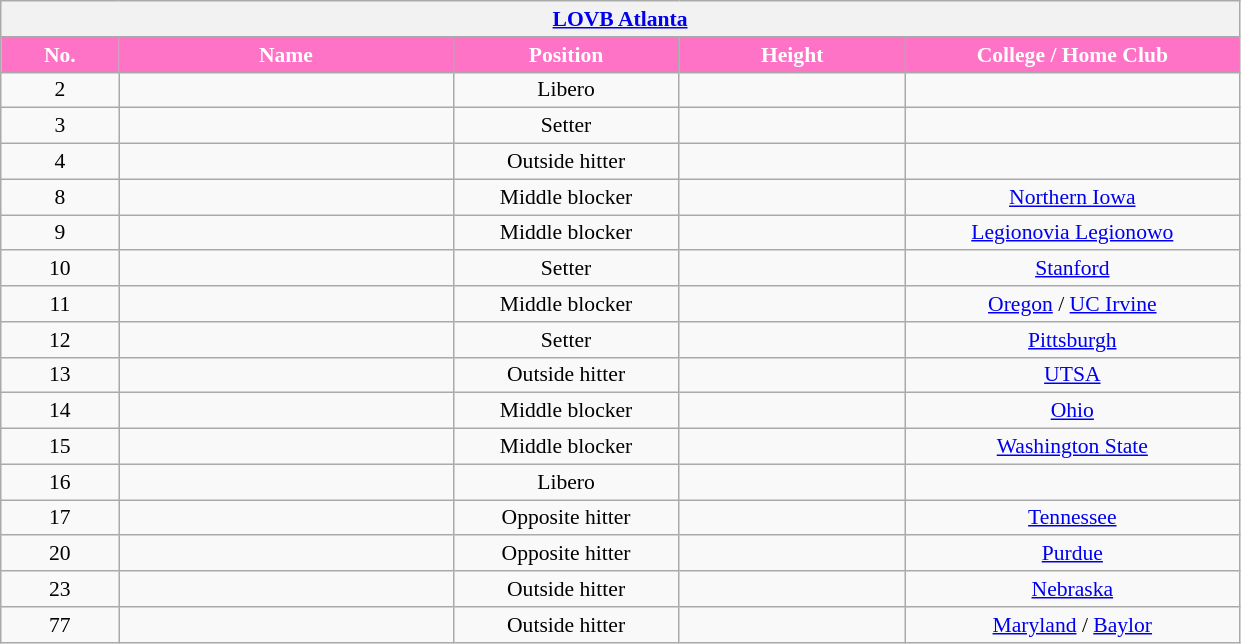<table class="wikitable collapsible collapsed" style="font-size:90%; text-align:center">
<tr>
<th colspan=5 style="width:30em"><a href='#'>LOVB Atlanta</a></th>
</tr>
<tr>
<th style="width:5em; color:#ffffff; background-color:#ff73c7">No.</th>
<th style="width:15em; color:#ffffff; background-color:#ff73c7">Name</th>
<th style="width:10em; color:#ffffff; background-color:#ff73c7">Position</th>
<th style="width:10em; color:#ffffff; background-color:#ff73c7">Height</th>
<th style="width:15em; color:#ffffff; background-color:#ff73c7">College / Home Club</th>
</tr>
<tr>
<td>2</td>
<td align=left> </td>
<td>Libero</td>
<td></td>
<td></td>
</tr>
<tr>
<td>3</td>
<td align=left> </td>
<td>Setter</td>
<td></td>
<td></td>
</tr>
<tr>
<td>4</td>
<td align=left> </td>
<td>Outside hitter</td>
<td></td>
<td></td>
</tr>
<tr>
<td>8</td>
<td align=left> </td>
<td>Middle blocker</td>
<td></td>
<td><a href='#'>Northern Iowa</a></td>
</tr>
<tr>
<td>9</td>
<td align=left> </td>
<td>Middle blocker</td>
<td></td>
<td><a href='#'>Legionovia Legionowo</a></td>
</tr>
<tr>
<td>10</td>
<td align=left> </td>
<td>Setter</td>
<td></td>
<td><a href='#'>Stanford</a></td>
</tr>
<tr>
<td>11</td>
<td align=left> </td>
<td>Middle blocker</td>
<td></td>
<td><a href='#'>Oregon</a> / <a href='#'>UC Irvine</a></td>
</tr>
<tr>
<td>12</td>
<td align=left> </td>
<td>Setter</td>
<td></td>
<td><a href='#'>Pittsburgh</a></td>
</tr>
<tr>
<td>13</td>
<td align=left> </td>
<td>Outside hitter</td>
<td></td>
<td><a href='#'>UTSA</a></td>
</tr>
<tr>
<td>14</td>
<td align=left> </td>
<td>Middle blocker</td>
<td></td>
<td><a href='#'>Ohio</a></td>
</tr>
<tr>
<td>15</td>
<td align=left> </td>
<td>Middle blocker</td>
<td></td>
<td><a href='#'>Washington State</a></td>
</tr>
<tr>
<td>16</td>
<td align=left> </td>
<td>Libero</td>
<td></td>
<td></td>
</tr>
<tr>
<td>17</td>
<td align=left> </td>
<td>Opposite hitter</td>
<td></td>
<td><a href='#'>Tennessee</a></td>
</tr>
<tr>
<td>20</td>
<td align=left> </td>
<td>Opposite hitter</td>
<td></td>
<td><a href='#'>Purdue</a></td>
</tr>
<tr>
<td>23</td>
<td align=left> </td>
<td>Outside hitter</td>
<td></td>
<td><a href='#'>Nebraska</a></td>
</tr>
<tr>
<td>77</td>
<td align=left> </td>
<td>Outside hitter</td>
<td></td>
<td><a href='#'>Maryland</a> / <a href='#'>Baylor</a></td>
</tr>
</table>
